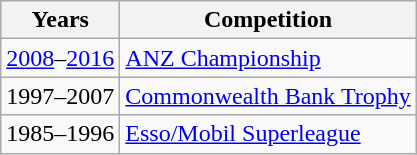<table class="wikitable collapsible">
<tr>
<th>Years</th>
<th>Competition</th>
</tr>
<tr>
<td><a href='#'>2008</a>–<a href='#'>2016</a></td>
<td><a href='#'>ANZ Championship</a></td>
</tr>
<tr>
<td>1997–2007</td>
<td><a href='#'>Commonwealth Bank Trophy</a></td>
</tr>
<tr>
<td>1985–1996</td>
<td><a href='#'>Esso/Mobil Superleague</a></td>
</tr>
</table>
